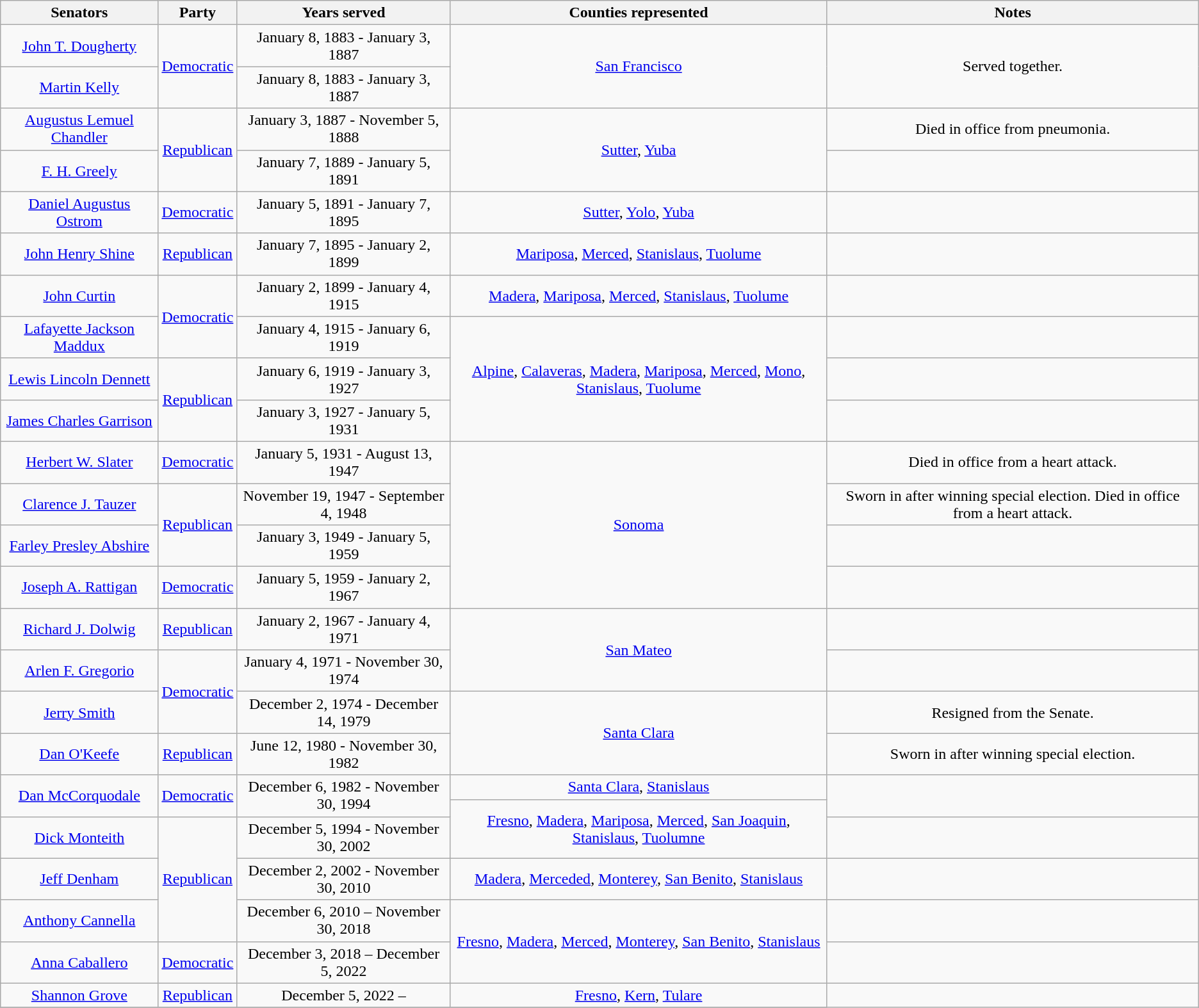<table class=wikitable style="text-align:center">
<tr>
<th>Senators</th>
<th>Party</th>
<th>Years served</th>
<th>Counties represented</th>
<th>Notes</th>
</tr>
<tr>
<td><a href='#'>John T. Dougherty</a></td>
<td rowspan=2 ><a href='#'>Democratic</a></td>
<td>January 8, 1883 - January 3, 1887</td>
<td rowspan=2><a href='#'>San Francisco</a></td>
<td rowspan=2>Served together.</td>
</tr>
<tr>
<td><a href='#'>Martin Kelly</a></td>
<td>January 8, 1883 - January 3, 1887</td>
</tr>
<tr>
<td><a href='#'>Augustus Lemuel Chandler</a></td>
<td rowspan=2 ><a href='#'>Republican</a></td>
<td>January 3, 1887 - November 5, 1888</td>
<td rowspan=3><a href='#'>Sutter</a>, <a href='#'>Yuba</a></td>
<td>Died in office from pneumonia.</td>
</tr>
<tr>
<td><a href='#'>F. H. Greely</a></td>
<td>January 7, 1889 - January 5, 1891</td>
<td></td>
</tr>
<tr>
<td rowspan=2><a href='#'>Daniel Augustus Ostrom</a></td>
<td rowspan=2 ><a href='#'>Democratic</a></td>
<td rowspan=2>January 5, 1891 - January 7, 1895</td>
<td rowspan=2></td>
</tr>
<tr>
<td><a href='#'>Sutter</a>, <a href='#'>Yolo</a>, <a href='#'>Yuba</a></td>
</tr>
<tr>
<td><a href='#'>John Henry Shine</a></td>
<td><a href='#'>Republican</a></td>
<td>January 7, 1895 - January 2, 1899</td>
<td rowspan=2><a href='#'>Mariposa</a>, <a href='#'>Merced</a>, <a href='#'>Stanislaus</a>, <a href='#'>Tuolume</a></td>
<td></td>
</tr>
<tr>
<td rowspan=2><a href='#'>John Curtin</a></td>
<td rowspan=3 ><a href='#'>Democratic</a></td>
<td rowspan=2>January 2, 1899 - January 4, 1915</td>
<td rowspan=2></td>
</tr>
<tr>
<td><a href='#'>Madera</a>, <a href='#'>Mariposa</a>, <a href='#'>Merced</a>, <a href='#'>Stanislaus</a>, <a href='#'>Tuolume</a></td>
</tr>
<tr>
<td><a href='#'>Lafayette Jackson Maddux</a></td>
<td>January 4, 1915 - January 6, 1919</td>
<td rowspan=3><a href='#'>Alpine</a>, <a href='#'>Calaveras</a>, <a href='#'>Madera</a>, <a href='#'>Mariposa</a>, <a href='#'>Merced</a>, <a href='#'>Mono</a>, <a href='#'>Stanislaus</a>, <a href='#'>Tuolume</a></td>
<td></td>
</tr>
<tr>
<td><a href='#'>Lewis Lincoln Dennett</a></td>
<td rowspan=2 ><a href='#'>Republican</a></td>
<td>January 6, 1919 - January 3, 1927</td>
<td></td>
</tr>
<tr>
<td><a href='#'>James Charles Garrison</a></td>
<td>January 3, 1927 - January 5, 1931</td>
<td></td>
</tr>
<tr>
<td><a href='#'>Herbert W. Slater</a></td>
<td><a href='#'>Democratic</a></td>
<td>January 5, 1931 - August 13, 1947</td>
<td rowspan=4><a href='#'>Sonoma</a></td>
<td>Died in office from a heart attack.</td>
</tr>
<tr>
<td><a href='#'>Clarence J. Tauzer</a></td>
<td rowspan=2 ><a href='#'>Republican</a></td>
<td>November 19, 1947 - September 4, 1948</td>
<td>Sworn in after winning special election. Died in office from a heart attack.</td>
</tr>
<tr>
<td><a href='#'>Farley Presley Abshire</a></td>
<td>January 3, 1949 - January 5, 1959</td>
<td></td>
</tr>
<tr>
<td><a href='#'>Joseph A. Rattigan</a></td>
<td><a href='#'>Democratic</a></td>
<td>January 5, 1959 - January 2, 1967</td>
<td></td>
</tr>
<tr>
<td><a href='#'>Richard J. Dolwig</a></td>
<td><a href='#'>Republican</a></td>
<td>January 2, 1967 - January 4, 1971</td>
<td rowspan=2><a href='#'>San Mateo</a></td>
<td></td>
</tr>
<tr>
<td><a href='#'>Arlen F. Gregorio</a></td>
<td rowspan=2 ><a href='#'>Democratic</a></td>
<td>January 4, 1971 - November 30, 1974</td>
<td></td>
</tr>
<tr>
<td><a href='#'>Jerry Smith</a></td>
<td>December 2, 1974 - December 14, 1979</td>
<td rowspan=2><a href='#'>Santa Clara</a></td>
<td>Resigned from the Senate.</td>
</tr>
<tr>
<td><a href='#'>Dan O'Keefe</a></td>
<td><a href='#'>Republican</a></td>
<td>June 12, 1980 - November 30, 1982</td>
<td>Sworn in after winning special election.</td>
</tr>
<tr>
<td rowspan=2><a href='#'>Dan McCorquodale</a></td>
<td rowspan=2 ><a href='#'>Democratic</a></td>
<td rowspan=2>December 6, 1982 - November 30, 1994</td>
<td><a href='#'>Santa Clara</a>, <a href='#'>Stanislaus</a></td>
<td rowspan=2></td>
</tr>
<tr>
<td rowspan=2><a href='#'>Fresno</a>, <a href='#'>Madera</a>, <a href='#'>Mariposa</a>, <a href='#'>Merced</a>, <a href='#'>San Joaquin</a>, <a href='#'>Stanislaus</a>, <a href='#'>Tuolumne</a></td>
</tr>
<tr>
<td><a href='#'>Dick Monteith</a></td>
<td rowspan=4 ><a href='#'>Republican</a></td>
<td>December 5, 1994 - November 30, 2002</td>
<td></td>
</tr>
<tr>
<td><a href='#'>Jeff Denham</a></td>
<td>December 2, 2002 - November 30, 2010</td>
<td rowspan=2><a href='#'>Madera</a>, <a href='#'>Merceded</a>, <a href='#'>Monterey</a>, <a href='#'>San Benito</a>, <a href='#'>Stanislaus</a></td>
<td></td>
</tr>
<tr>
<td rowspan=2><a href='#'>Anthony Cannella</a></td>
<td rowspan=2>December 6, 2010 – November 30, 2018</td>
<td rowspan=2></td>
</tr>
<tr>
<td rowspan=2><a href='#'>Fresno</a>, <a href='#'>Madera</a>, <a href='#'>Merced</a>, <a href='#'>Monterey</a>, <a href='#'>San Benito</a>, <a href='#'>Stanislaus</a></td>
</tr>
<tr>
<td><a href='#'>Anna Caballero</a></td>
<td><a href='#'>Democratic</a></td>
<td>December 3, 2018 – December 5, 2022</td>
<td></td>
</tr>
<tr>
<td><a href='#'>Shannon Grove</a></td>
<td><a href='#'>Republican</a></td>
<td>December 5, 2022 –</td>
<td><a href='#'>Fresno</a>, <a href='#'>Kern</a>, <a href='#'>Tulare</a></td>
</tr>
<tr>
</tr>
</table>
